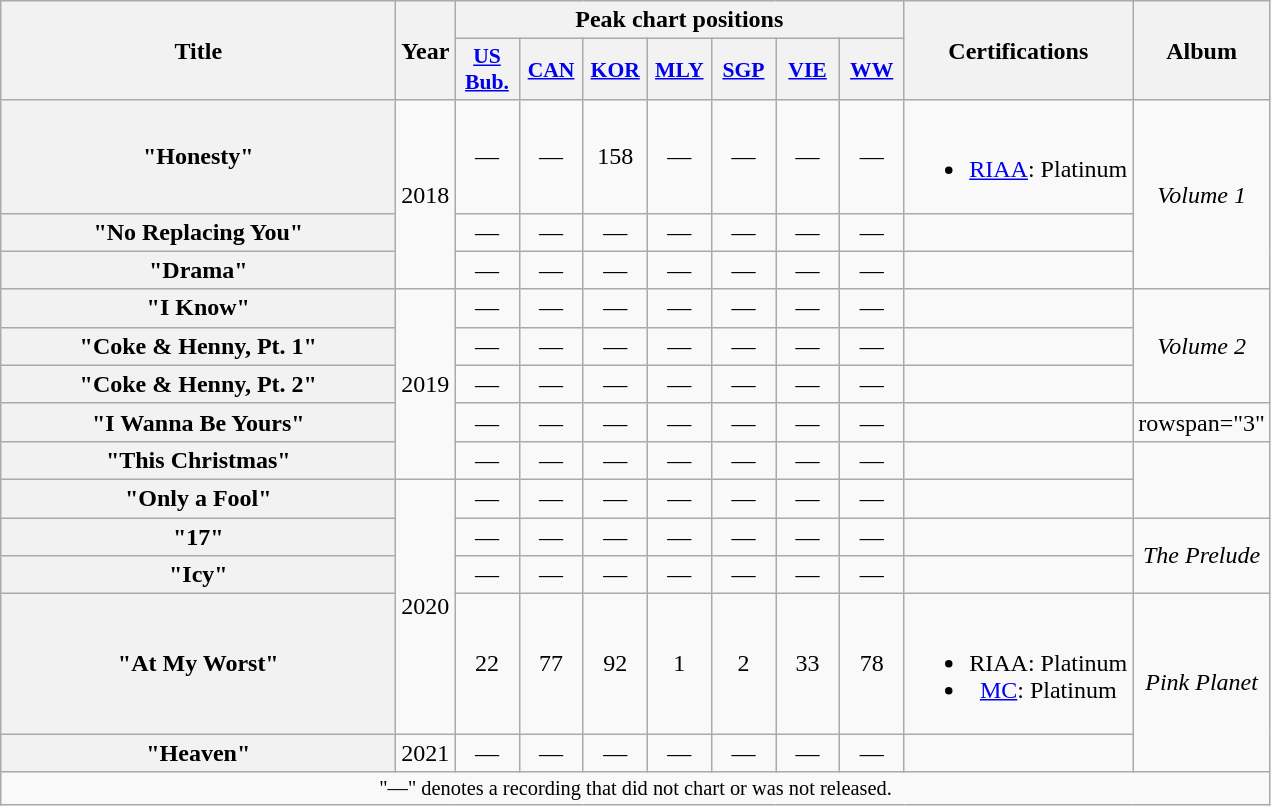<table class="wikitable plainrowheaders" style="text-align:center;">
<tr>
<th scope="col" rowspan="2" style="width:16em;">Title</th>
<th scope="col" rowspan="2" style="width:1em;">Year</th>
<th scope="col" colspan="7">Peak chart positions</th>
<th scope="col" rowspan="2">Certifications</th>
<th scope="col" rowspan="2">Album</th>
</tr>
<tr>
<th scope="col" style="width:2.5em;font-size:90%;"><a href='#'>US<br>Bub.</a><br></th>
<th scope="col" style="width:2.5em;font-size:90%;"><a href='#'>CAN</a> <br></th>
<th scope="col" style="width:2.5em;font-size:90%;"><a href='#'>KOR</a><br></th>
<th scope="col" style="width:2.5em;font-size:90%;"><a href='#'>MLY</a><br></th>
<th scope="col" style="width:2.5em;font-size:90%;"><a href='#'>SGP</a><br></th>
<th scope="col" style="width:2.5em;font-size:90%;"><a href='#'>VIE</a><br></th>
<th scope="col" style="width:2.5em;font-size:90%;"><a href='#'>WW</a><br></th>
</tr>
<tr>
<th scope="row">"Honesty"</th>
<td rowspan="3">2018</td>
<td>—</td>
<td>—</td>
<td>158</td>
<td>—</td>
<td>—</td>
<td>—</td>
<td>—</td>
<td><br><ul><li><a href='#'>RIAA</a>: Platinum</li></ul></td>
<td rowspan="3"><em>Volume 1</em></td>
</tr>
<tr>
<th scope="row">"No Replacing You"</th>
<td>—</td>
<td>—</td>
<td>—</td>
<td>—</td>
<td>—</td>
<td>—</td>
<td>—</td>
<td></td>
</tr>
<tr>
<th scope="row">"Drama"</th>
<td>—</td>
<td>—</td>
<td>—</td>
<td>—</td>
<td>—</td>
<td>—</td>
<td>—</td>
<td></td>
</tr>
<tr>
<th scope="row">"I Know"</th>
<td rowspan="5">2019</td>
<td>—</td>
<td>—</td>
<td>—</td>
<td>—</td>
<td>—</td>
<td>—</td>
<td>—</td>
<td></td>
<td rowspan="3"><em>Volume 2</em></td>
</tr>
<tr>
<th scope="row">"Coke & Henny, Pt. 1"</th>
<td>—</td>
<td>—</td>
<td>—</td>
<td>—</td>
<td>—</td>
<td>—</td>
<td>—</td>
<td></td>
</tr>
<tr>
<th scope="row">"Coke & Henny, Pt. 2"</th>
<td>—</td>
<td>—</td>
<td>—</td>
<td>—</td>
<td>—</td>
<td>—</td>
<td>—</td>
<td></td>
</tr>
<tr>
<th scope="row">"I Wanna Be Yours" <br></th>
<td>—</td>
<td>—</td>
<td>—</td>
<td>—</td>
<td>—</td>
<td>—</td>
<td>—</td>
<td></td>
<td>rowspan="3" </td>
</tr>
<tr>
<th scope="row">"This Christmas" <br></th>
<td>—</td>
<td>—</td>
<td>—</td>
<td>—</td>
<td>—</td>
<td>—</td>
<td>—</td>
<td></td>
</tr>
<tr>
<th scope="row">"Only a Fool" <br></th>
<td rowspan="4">2020</td>
<td>—</td>
<td>—</td>
<td>—</td>
<td>—</td>
<td>—</td>
<td>—</td>
<td>—</td>
<td></td>
</tr>
<tr>
<th scope="row">"17"<br></th>
<td>—</td>
<td>—</td>
<td>—</td>
<td>—</td>
<td>—</td>
<td>—</td>
<td>—</td>
<td></td>
<td rowspan="2"><em>The Prelude</em></td>
</tr>
<tr>
<th scope="row">"Icy"</th>
<td>—</td>
<td>—</td>
<td>—</td>
<td>—</td>
<td>—</td>
<td>—</td>
<td>—</td>
<td></td>
</tr>
<tr>
<th scope="row">"At My Worst" <br></th>
<td>22</td>
<td>77</td>
<td>92</td>
<td>1</td>
<td>2</td>
<td>33</td>
<td>78</td>
<td><br><ul><li>RIAA: Platinum</li><li><a href='#'>MC</a>: Platinum</li></ul></td>
<td rowspan="2"><em>Pink Planet</em></td>
</tr>
<tr>
<th scope="row">"Heaven"</th>
<td>2021</td>
<td>—</td>
<td>—</td>
<td>—</td>
<td>—</td>
<td>—</td>
<td>—</td>
<td>—</td>
<td></td>
</tr>
<tr>
<td colspan="11" style="font-size:85%">"—" denotes a recording that did not chart or was not released.</td>
</tr>
</table>
